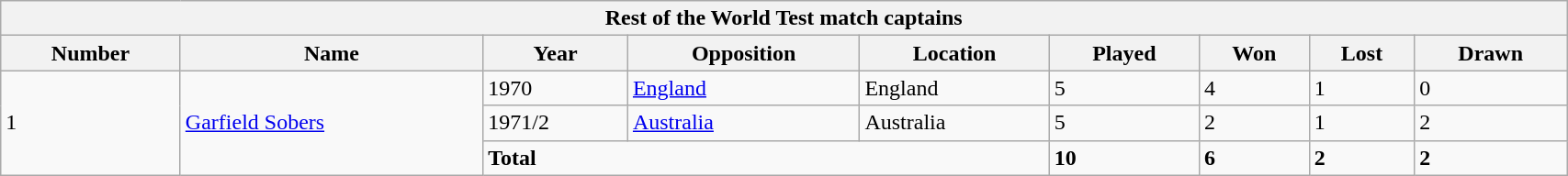<table class="wikitable" width="90%">
<tr>
<th bgcolor="#efefef" colspan=9>Rest of the World Test match captains</th>
</tr>
<tr bgcolor="#efefef">
<th>Number</th>
<th>Name</th>
<th>Year</th>
<th>Opposition</th>
<th>Location</th>
<th>Played</th>
<th>Won</th>
<th>Lost</th>
<th>Drawn</th>
</tr>
<tr>
<td rowspan=3>1</td>
<td rowspan="3"><a href='#'>Garfield Sobers</a></td>
<td>1970</td>
<td><a href='#'>England</a></td>
<td>England</td>
<td>5</td>
<td>4</td>
<td>1</td>
<td>0</td>
</tr>
<tr>
<td>1971/2</td>
<td><a href='#'>Australia</a></td>
<td>Australia</td>
<td>5</td>
<td>2</td>
<td>1</td>
<td>2</td>
</tr>
<tr>
<td colspan=3><strong>Total</strong></td>
<td><strong>10</strong></td>
<td><strong>6</strong></td>
<td><strong>2</strong></td>
<td><strong>2</strong></td>
</tr>
</table>
